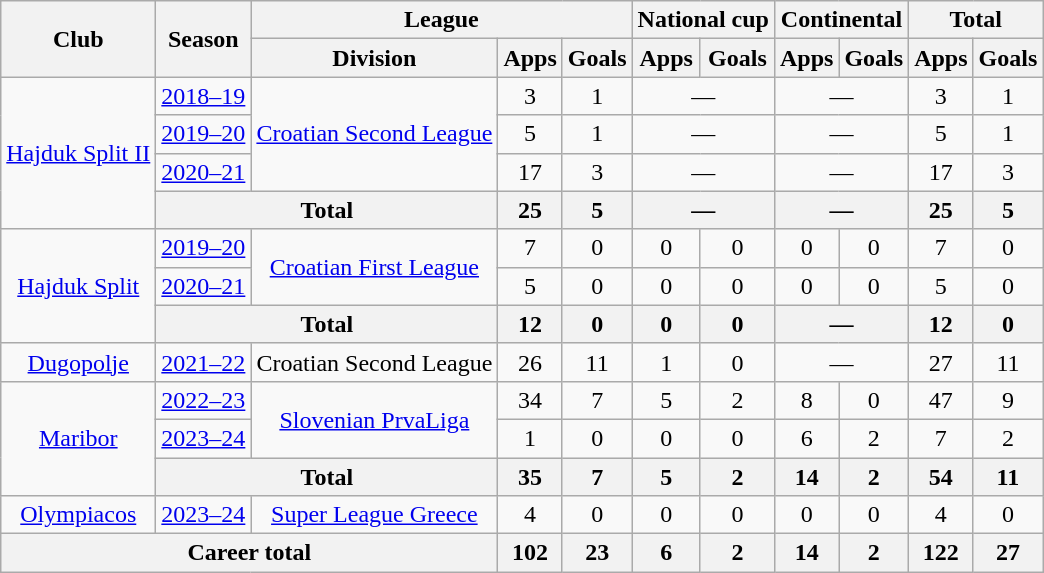<table class="wikitable" style="text-align: center">
<tr>
<th rowspan="2">Club</th>
<th rowspan="2">Season</th>
<th colspan="3">League</th>
<th colspan="2">National cup</th>
<th colspan="2">Continental</th>
<th colspan="2">Total</th>
</tr>
<tr>
<th>Division</th>
<th>Apps</th>
<th>Goals</th>
<th>Apps</th>
<th>Goals</th>
<th>Apps</th>
<th>Goals</th>
<th>Apps</th>
<th>Goals</th>
</tr>
<tr>
<td rowspan="4"><a href='#'>Hajduk Split II</a></td>
<td><a href='#'>2018–19</a></td>
<td rowspan="3"><a href='#'>Croatian Second League</a></td>
<td>3</td>
<td>1</td>
<td colspan="2">—</td>
<td colspan="2">—</td>
<td>3</td>
<td>1</td>
</tr>
<tr>
<td><a href='#'>2019–20</a></td>
<td>5</td>
<td>1</td>
<td colspan="2">—</td>
<td colspan="2">—</td>
<td>5</td>
<td>1</td>
</tr>
<tr>
<td><a href='#'>2020–21</a></td>
<td>17</td>
<td>3</td>
<td colspan="2">—</td>
<td colspan="2">—</td>
<td>17</td>
<td>3</td>
</tr>
<tr>
<th colspan="2">Total</th>
<th>25</th>
<th>5</th>
<th colspan="2">—</th>
<th colspan="2">—</th>
<th>25</th>
<th>5</th>
</tr>
<tr>
<td rowspan="3"><a href='#'>Hajduk Split</a></td>
<td><a href='#'>2019–20</a></td>
<td rowspan="2"><a href='#'>Croatian First League</a></td>
<td>7</td>
<td>0</td>
<td>0</td>
<td>0</td>
<td>0</td>
<td>0</td>
<td>7</td>
<td>0</td>
</tr>
<tr>
<td><a href='#'>2020–21</a></td>
<td>5</td>
<td>0</td>
<td>0</td>
<td>0</td>
<td>0</td>
<td>0</td>
<td>5</td>
<td>0</td>
</tr>
<tr>
<th colspan="2">Total</th>
<th>12</th>
<th>0</th>
<th>0</th>
<th>0</th>
<th colspan="2">—</th>
<th>12</th>
<th>0</th>
</tr>
<tr>
<td><a href='#'>Dugopolje</a></td>
<td><a href='#'>2021–22</a></td>
<td>Croatian Second League</td>
<td>26</td>
<td>11</td>
<td>1</td>
<td>0</td>
<td colspan="2">—</td>
<td>27</td>
<td>11</td>
</tr>
<tr>
<td rowspan="3"><a href='#'>Maribor</a></td>
<td><a href='#'>2022–23</a></td>
<td rowspan="2"><a href='#'>Slovenian PrvaLiga</a></td>
<td>34</td>
<td>7</td>
<td>5</td>
<td>2</td>
<td>8</td>
<td>0</td>
<td>47</td>
<td>9</td>
</tr>
<tr>
<td><a href='#'>2023–24</a></td>
<td>1</td>
<td>0</td>
<td>0</td>
<td>0</td>
<td>6</td>
<td>2</td>
<td>7</td>
<td>2</td>
</tr>
<tr>
<th colspan="2">Total</th>
<th>35</th>
<th>7</th>
<th>5</th>
<th>2</th>
<th>14</th>
<th>2</th>
<th>54</th>
<th>11</th>
</tr>
<tr>
<td><a href='#'>Olympiacos</a></td>
<td><a href='#'>2023–24</a></td>
<td><a href='#'>Super League Greece</a></td>
<td>4</td>
<td>0</td>
<td>0</td>
<td>0</td>
<td>0</td>
<td>0</td>
<td>4</td>
<td>0</td>
</tr>
<tr>
<th colspan="3">Career total</th>
<th>102</th>
<th>23</th>
<th>6</th>
<th>2</th>
<th>14</th>
<th>2</th>
<th>122</th>
<th>27</th>
</tr>
</table>
